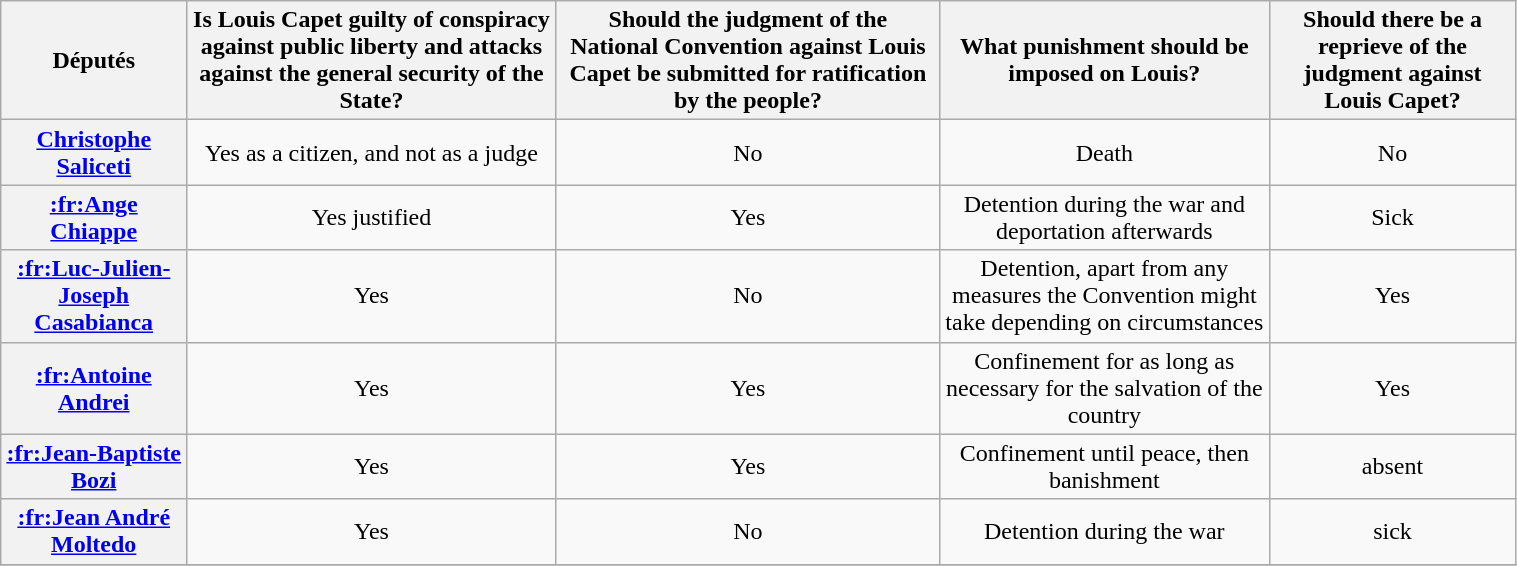<table class="wikitable sortable" style="text-align:center; width:80%;">
<tr>
<th scope=col>Députés</th>
<th scope=col>Is Louis Capet guilty of conspiracy against public liberty and attacks against the general security of the State?</th>
<th scope=col>Should the judgment of the National Convention against Louis Capet be submitted for ratification by the people?</th>
<th scope=col>What punishment should be imposed on Louis?</th>
<th scope=col>Should there be a reprieve of the judgment against Louis Capet?</th>
</tr>
<tr>
<th scope=row><a href='#'>Christophe Saliceti</a></th>
<td>Yes as a citizen, and not as a judge</td>
<td>No</td>
<td>Death</td>
<td>No</td>
</tr>
<tr>
<th scope=row><a href='#'>:fr:Ange Chiappe</a></th>
<td>Yes justified</td>
<td>Yes</td>
<td>Detention during the war and deportation afterwards</td>
<td>Sick</td>
</tr>
<tr>
<th scope=row><a href='#'>:fr:Luc-Julien-Joseph Casabianca</a></th>
<td>Yes</td>
<td>No</td>
<td>Detention, apart from any measures the Convention might take depending on circumstances</td>
<td>Yes</td>
</tr>
<tr>
<th scope=row><a href='#'>:fr:Antoine Andrei</a></th>
<td>Yes</td>
<td>Yes</td>
<td>Confinement for as long as necessary for the salvation of the country</td>
<td>Yes</td>
</tr>
<tr>
<th scope=row><a href='#'>:fr:Jean-Baptiste Bozi</a></th>
<td>Yes</td>
<td>Yes</td>
<td>Confinement until peace, then banishment</td>
<td>absent</td>
</tr>
<tr>
<th scope=row><a href='#'>:fr:Jean André Moltedo</a></th>
<td>Yes</td>
<td>No</td>
<td>Detention during the war</td>
<td>sick</td>
</tr>
<tr>
</tr>
</table>
